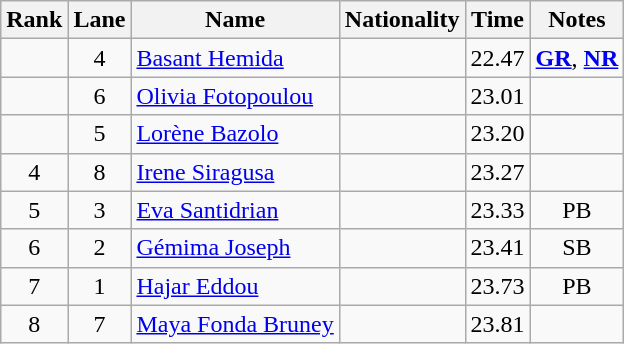<table class="wikitable sortable" style="text-align:center">
<tr>
<th>Rank</th>
<th>Lane</th>
<th>Name</th>
<th>Nationality</th>
<th>Time</th>
<th>Notes</th>
</tr>
<tr>
<td></td>
<td>4</td>
<td align=left><a href='#'>Basant Hemida</a></td>
<td align=left></td>
<td>22.47</td>
<td><strong><a href='#'>GR</a></strong>, <strong><a href='#'>NR</a></strong></td>
</tr>
<tr>
<td></td>
<td>6</td>
<td align=left><a href='#'>Olivia Fotopoulou</a></td>
<td align=left></td>
<td>23.01</td>
<td></td>
</tr>
<tr>
<td></td>
<td>5</td>
<td align=left><a href='#'>Lorène Bazolo</a></td>
<td align=left></td>
<td>23.20</td>
<td></td>
</tr>
<tr>
<td>4</td>
<td>8</td>
<td align=left><a href='#'>Irene Siragusa</a></td>
<td align=left></td>
<td>23.27</td>
<td></td>
</tr>
<tr>
<td>5</td>
<td>3</td>
<td align=left><a href='#'>Eva Santidrian</a></td>
<td align=left></td>
<td>23.33</td>
<td>PB</td>
</tr>
<tr>
<td>6</td>
<td>2</td>
<td align=left><a href='#'>Gémima Joseph</a></td>
<td align=left></td>
<td>23.41</td>
<td>SB</td>
</tr>
<tr>
<td>7</td>
<td>1</td>
<td align=left><a href='#'>Hajar Eddou</a></td>
<td align=left></td>
<td>23.73</td>
<td>PB</td>
</tr>
<tr>
<td>8</td>
<td>7</td>
<td align=left><a href='#'>Maya Fonda Bruney</a></td>
<td align=left></td>
<td>23.81</td>
<td></td>
</tr>
</table>
